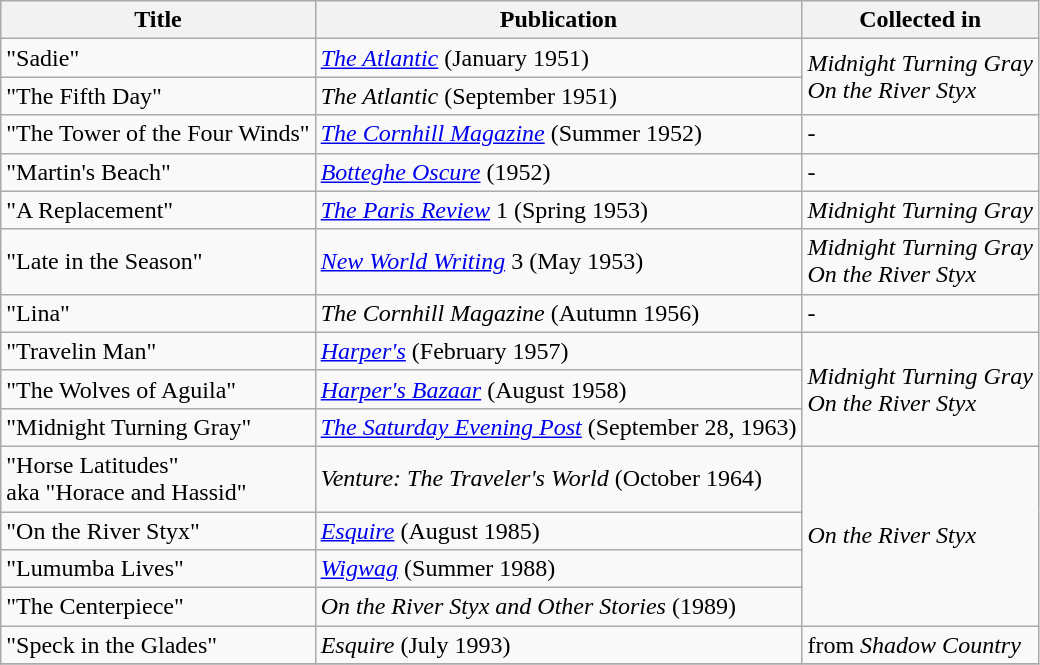<table class="wikitable">
<tr>
<th>Title</th>
<th>Publication</th>
<th>Collected in</th>
</tr>
<tr>
<td>"Sadie"</td>
<td><em><a href='#'>The Atlantic</a></em> (January 1951)</td>
<td rowspan=2><em>Midnight Turning Gray</em><br><em>On the River Styx</em></td>
</tr>
<tr>
<td>"The Fifth Day"</td>
<td><em>The Atlantic</em> (September 1951)</td>
</tr>
<tr>
<td>"The Tower of the Four Winds"</td>
<td><em><a href='#'>The Cornhill Magazine</a></em> (Summer 1952)</td>
<td>-</td>
</tr>
<tr>
<td>"Martin's Beach"</td>
<td><em><a href='#'>Botteghe Oscure</a></em> (1952)</td>
<td>-</td>
</tr>
<tr>
<td>"A Replacement"</td>
<td><em><a href='#'>The Paris Review</a></em> 1 (Spring 1953)</td>
<td><em>Midnight Turning Gray</em></td>
</tr>
<tr>
<td>"Late in the Season"</td>
<td><em><a href='#'>New World Writing</a></em> 3 (May 1953)</td>
<td><em>Midnight Turning Gray</em><br><em>On the River Styx</em></td>
</tr>
<tr>
<td>"Lina"</td>
<td><em>The Cornhill Magazine</em> (Autumn 1956)</td>
<td>-</td>
</tr>
<tr>
<td>"Travelin Man"</td>
<td><em><a href='#'>Harper's</a></em> (February 1957)</td>
<td rowspan=3><em>Midnight Turning Gray</em><br><em>On the River Styx</em></td>
</tr>
<tr>
<td>"The Wolves of Aguila"</td>
<td><em><a href='#'>Harper's Bazaar</a></em> (August 1958)</td>
</tr>
<tr>
<td>"Midnight Turning Gray"</td>
<td><em><a href='#'>The Saturday Evening Post</a></em> (September 28, 1963)</td>
</tr>
<tr>
<td>"Horse Latitudes"<br>aka "Horace and Hassid"</td>
<td><em>Venture: The Traveler's World</em> (October 1964)</td>
<td rowspan=4><em>On the River Styx</em></td>
</tr>
<tr>
<td>"On the River Styx"</td>
<td><em><a href='#'>Esquire</a></em> (August 1985)</td>
</tr>
<tr>
<td>"Lumumba Lives"</td>
<td><em><a href='#'>Wigwag</a></em> (Summer 1988)</td>
</tr>
<tr>
<td>"The Centerpiece"</td>
<td><em>On the River Styx and Other Stories</em> (1989)</td>
</tr>
<tr>
<td>"Speck in the Glades"</td>
<td><em>Esquire</em> (July 1993)</td>
<td>from <em>Shadow Country</em></td>
</tr>
<tr>
</tr>
</table>
